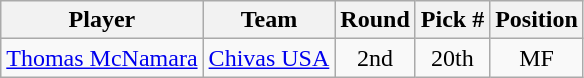<table class="wikitable" style="text-align: center;">
<tr>
<th>Player</th>
<th>Team</th>
<th>Round</th>
<th>Pick #</th>
<th>Position</th>
</tr>
<tr>
<td> <a href='#'>Thomas McNamara</a></td>
<td><a href='#'>Chivas USA</a></td>
<td>2nd</td>
<td>20th</td>
<td>MF</td>
</tr>
</table>
